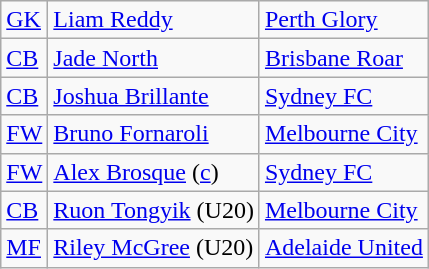<table class="wikitable">
<tr>
<td><a href='#'>GK</a></td>
<td> <a href='#'>Liam Reddy</a></td>
<td><a href='#'>Perth Glory</a></td>
</tr>
<tr>
<td><a href='#'>CB</a></td>
<td> <a href='#'>Jade North</a></td>
<td><a href='#'>Brisbane Roar</a></td>
</tr>
<tr>
<td><a href='#'>CB</a></td>
<td> <a href='#'>Joshua Brillante</a></td>
<td><a href='#'>Sydney FC</a></td>
</tr>
<tr>
<td><a href='#'>FW</a></td>
<td> <a href='#'>Bruno Fornaroli</a></td>
<td><a href='#'>Melbourne City</a></td>
</tr>
<tr>
<td><a href='#'>FW</a></td>
<td> <a href='#'>Alex Brosque</a> (<a href='#'>c</a>)</td>
<td><a href='#'>Sydney FC</a></td>
</tr>
<tr>
<td><a href='#'>CB</a></td>
<td> <a href='#'>Ruon Tongyik</a> (U20)</td>
<td><a href='#'>Melbourne City</a></td>
</tr>
<tr>
<td><a href='#'>MF</a></td>
<td> <a href='#'>Riley McGree</a> (U20)</td>
<td><a href='#'>Adelaide United</a></td>
</tr>
</table>
